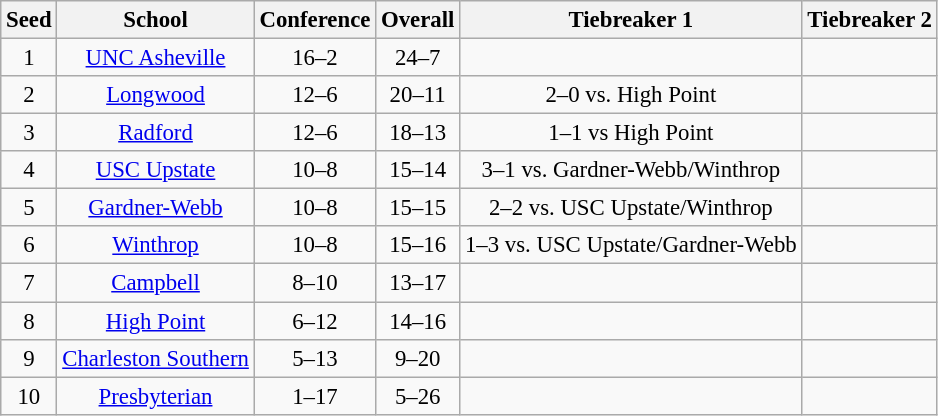<table class="wikitable" style="white-space:nowrap; font-size:95%;text-align:center">
<tr>
<th>Seed</th>
<th>School</th>
<th>Conference</th>
<th>Overall</th>
<th>Tiebreaker 1</th>
<th>Tiebreaker 2</th>
</tr>
<tr>
<td>1</td>
<td><a href='#'>UNC Asheville</a></td>
<td>16–2</td>
<td>24–7</td>
<td></td>
<td></td>
</tr>
<tr>
<td>2</td>
<td><a href='#'>Longwood</a></td>
<td>12–6</td>
<td>20–11</td>
<td>2–0 vs. High Point</td>
<td></td>
</tr>
<tr>
<td>3</td>
<td><a href='#'>Radford</a></td>
<td>12–6</td>
<td>18–13</td>
<td>1–1 vs High Point</td>
<td></td>
</tr>
<tr>
<td>4</td>
<td><a href='#'>USC Upstate</a></td>
<td>10–8</td>
<td>15–14</td>
<td>3–1 vs. Gardner-Webb/Winthrop</td>
<td></td>
</tr>
<tr>
<td>5</td>
<td><a href='#'>Gardner-Webb</a></td>
<td>10–8</td>
<td>15–15</td>
<td>2–2 vs. USC Upstate/Winthrop</td>
<td></td>
</tr>
<tr>
<td>6</td>
<td><a href='#'>Winthrop</a></td>
<td>10–8</td>
<td>15–16</td>
<td>1–3 vs. USC Upstate/Gardner-Webb</td>
<td></td>
</tr>
<tr>
<td>7</td>
<td><a href='#'>Campbell</a></td>
<td>8–10</td>
<td>13–17</td>
<td></td>
<td></td>
</tr>
<tr>
<td>8</td>
<td><a href='#'>High Point</a></td>
<td>6–12</td>
<td>14–16</td>
<td></td>
<td></td>
</tr>
<tr>
<td>9</td>
<td><a href='#'>Charleston Southern</a></td>
<td>5–13</td>
<td>9–20</td>
<td></td>
<td></td>
</tr>
<tr>
<td>10</td>
<td><a href='#'>Presbyterian</a></td>
<td>1–17</td>
<td>5–26</td>
<td></td>
</tr>
</table>
